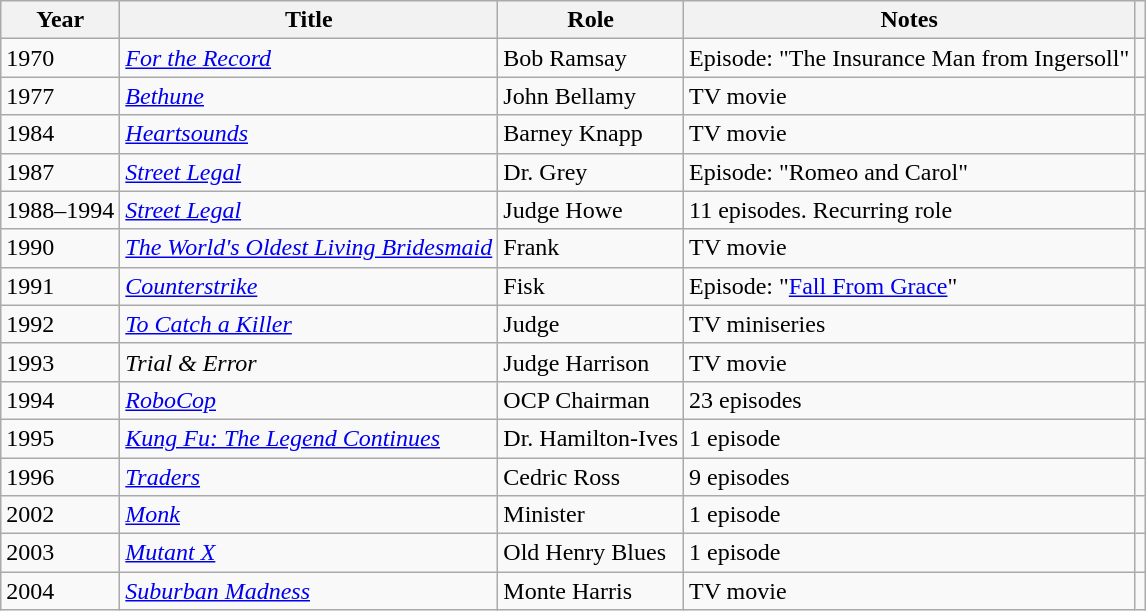<table class="wikitable sortable">
<tr>
<th>Year</th>
<th>Title</th>
<th>Role</th>
<th>Notes</th>
<th scope="col" class="unsortable"><br></th>
</tr>
<tr>
<td>1970</td>
<td><em><a href='#'>For the Record</a></em></td>
<td>Bob Ramsay</td>
<td>Episode: "The Insurance Man from Ingersoll"</td>
<td></td>
</tr>
<tr>
<td>1977</td>
<td><em><a href='#'>Bethune</a></em></td>
<td>John Bellamy</td>
<td>TV movie</td>
<td></td>
</tr>
<tr>
<td>1984</td>
<td><em><a href='#'>Heartsounds</a></em></td>
<td>Barney Knapp</td>
<td>TV movie</td>
<td></td>
</tr>
<tr>
<td>1987</td>
<td><em><a href='#'>Street Legal</a></em></td>
<td>Dr. Grey</td>
<td>Episode: "Romeo and Carol"</td>
<td></td>
</tr>
<tr>
<td>1988–1994</td>
<td><em><a href='#'>Street Legal</a></em></td>
<td>Judge Howe</td>
<td>11 episodes. Recurring role</td>
<td></td>
</tr>
<tr>
<td>1990</td>
<td><em><a href='#'>The World's Oldest Living Bridesmaid</a></em></td>
<td>Frank</td>
<td>TV movie</td>
<td></td>
</tr>
<tr>
<td>1991</td>
<td><em><a href='#'>Counterstrike</a></em></td>
<td>Fisk</td>
<td>Episode: "<a href='#'>Fall From Grace</a>"</td>
<td></td>
</tr>
<tr>
<td>1992</td>
<td><em><a href='#'>To Catch a Killer</a></em></td>
<td>Judge</td>
<td>TV miniseries</td>
<td></td>
</tr>
<tr>
<td>1993</td>
<td><em>Trial & Error</em></td>
<td>Judge Harrison</td>
<td>TV movie</td>
<td></td>
</tr>
<tr>
<td>1994</td>
<td><em><a href='#'>RoboCop</a></em></td>
<td>OCP Chairman</td>
<td>23 episodes</td>
<td></td>
</tr>
<tr>
<td>1995</td>
<td><em><a href='#'>Kung Fu: The Legend Continues</a></em></td>
<td>Dr. Hamilton-Ives</td>
<td>1 episode</td>
<td></td>
</tr>
<tr>
<td>1996</td>
<td><em><a href='#'>Traders</a></em></td>
<td>Cedric Ross</td>
<td>9 episodes</td>
<td></td>
</tr>
<tr>
<td>2002</td>
<td><em><a href='#'>Monk</a></em></td>
<td>Minister</td>
<td>1 episode</td>
<td></td>
</tr>
<tr>
<td>2003</td>
<td><em><a href='#'>Mutant X</a></em></td>
<td>Old Henry Blues</td>
<td>1 episode</td>
<td></td>
</tr>
<tr>
<td>2004</td>
<td><em><a href='#'>Suburban Madness</a></em></td>
<td>Monte Harris</td>
<td>TV movie</td>
<td></td>
</tr>
</table>
